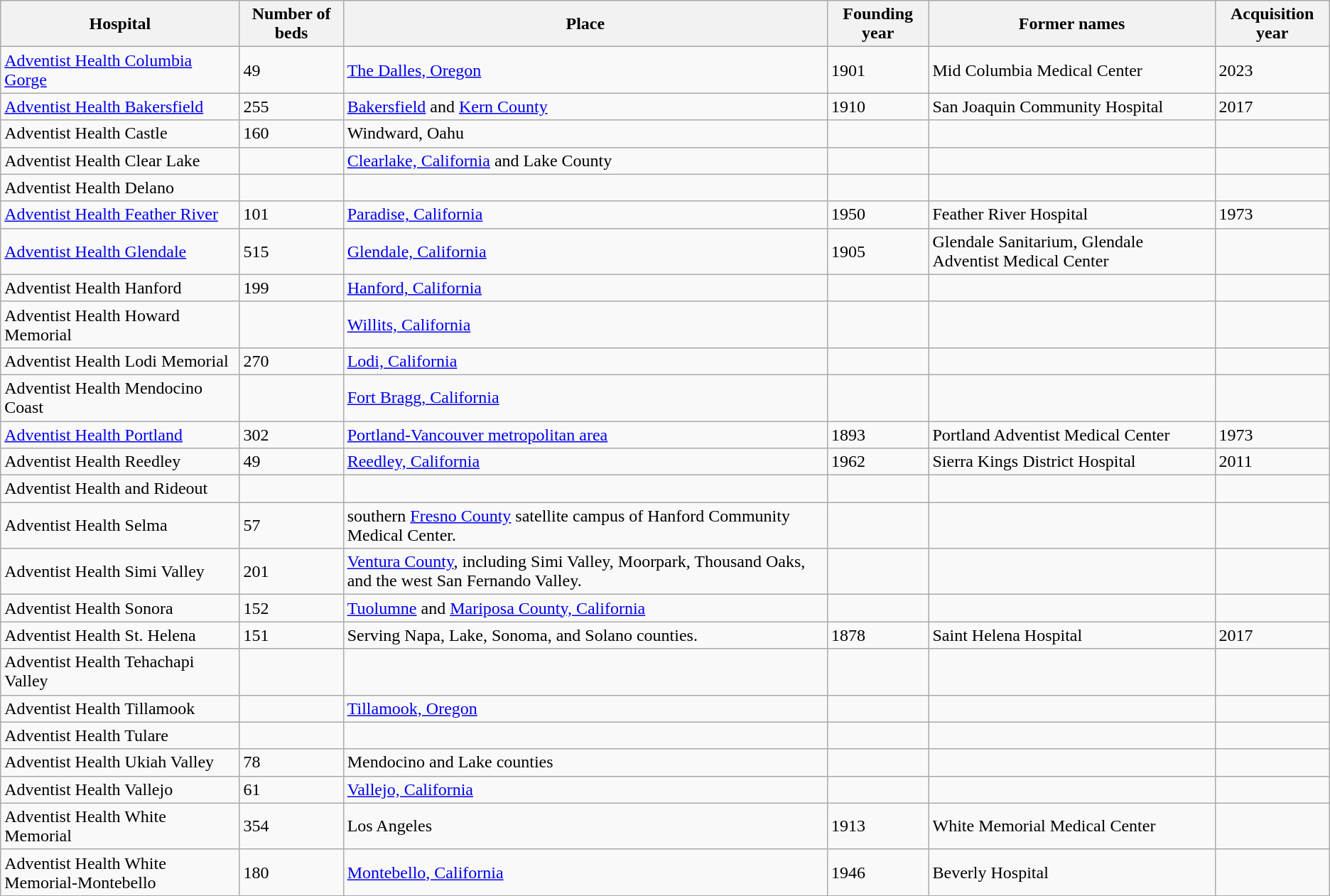<table class="wikitable">
<tr>
<th>Hospital</th>
<th>Number of beds</th>
<th>Place</th>
<th>Founding year</th>
<th>Former names</th>
<th>Acquisition year</th>
</tr>
<tr>
<td><a href='#'>Adventist Health Columbia Gorge</a></td>
<td>49</td>
<td><a href='#'>The Dalles, Oregon</a></td>
<td>1901</td>
<td>Mid Columbia Medical Center</td>
<td>2023</td>
</tr>
<tr>
<td><a href='#'>Adventist Health Bakersfield</a></td>
<td>255</td>
<td><a href='#'>Bakersfield</a> and <a href='#'>Kern County</a></td>
<td>1910</td>
<td>San Joaquin Community Hospital</td>
<td>2017</td>
</tr>
<tr>
<td>Adventist Health Castle</td>
<td>160</td>
<td>Windward, Oahu</td>
<td></td>
<td></td>
<td></td>
</tr>
<tr>
<td>Adventist Health Clear Lake</td>
<td></td>
<td><a href='#'>Clearlake, California</a> and Lake County</td>
<td></td>
<td></td>
<td></td>
</tr>
<tr>
<td>Adventist Health Delano</td>
<td></td>
<td></td>
<td></td>
<td></td>
<td></td>
</tr>
<tr>
<td><a href='#'>Adventist Health Feather River</a></td>
<td>101</td>
<td><a href='#'>Paradise, California</a></td>
<td>1950</td>
<td>Feather River Hospital</td>
<td>1973</td>
</tr>
<tr>
<td><a href='#'>Adventist Health Glendale</a></td>
<td>515</td>
<td><a href='#'>Glendale, California</a></td>
<td>1905</td>
<td>Glendale Sanitarium, Glendale Adventist Medical Center</td>
<td></td>
</tr>
<tr>
<td>Adventist Health Hanford</td>
<td>199</td>
<td><a href='#'>Hanford, California</a></td>
<td></td>
<td></td>
<td></td>
</tr>
<tr>
<td>Adventist Health Howard Memorial</td>
<td></td>
<td><a href='#'>Willits, California</a></td>
<td></td>
<td></td>
<td></td>
</tr>
<tr>
<td>Adventist Health Lodi Memorial</td>
<td>270</td>
<td><a href='#'>Lodi, California</a></td>
<td></td>
<td></td>
<td></td>
</tr>
<tr>
<td>Adventist Health Mendocino Coast</td>
<td></td>
<td><a href='#'>Fort Bragg, California</a></td>
<td></td>
<td></td>
<td></td>
</tr>
<tr>
<td><a href='#'>Adventist Health Portland</a></td>
<td>302</td>
<td><a href='#'>Portland-Vancouver metropolitan area</a></td>
<td>1893</td>
<td>Portland Adventist Medical Center</td>
<td>1973</td>
</tr>
<tr>
<td>Adventist Health Reedley</td>
<td>49</td>
<td><a href='#'>Reedley, California</a></td>
<td>1962</td>
<td>Sierra Kings District Hospital</td>
<td>2011</td>
</tr>
<tr>
<td>Adventist Health and Rideout</td>
<td></td>
<td></td>
<td></td>
<td></td>
<td></td>
</tr>
<tr>
<td>Adventist Health Selma</td>
<td>57</td>
<td>southern <a href='#'>Fresno County</a> satellite campus of Hanford Community Medical Center.</td>
<td></td>
<td></td>
<td></td>
</tr>
<tr>
<td>Adventist Health Simi Valley</td>
<td>201</td>
<td><a href='#'>Ventura County</a>, including Simi Valley, Moorpark, Thousand Oaks, and the west San Fernando Valley.</td>
<td></td>
<td></td>
<td></td>
</tr>
<tr>
<td>Adventist Health Sonora</td>
<td>152</td>
<td><a href='#'>Tuolumne</a> and <a href='#'>Mariposa County, California</a></td>
<td></td>
<td></td>
<td></td>
</tr>
<tr>
<td>Adventist Health St. Helena</td>
<td>151</td>
<td>Serving Napa, Lake, Sonoma, and Solano counties.</td>
<td>1878</td>
<td>Saint Helena Hospital</td>
<td>2017</td>
</tr>
<tr>
<td>Adventist Health Tehachapi Valley</td>
<td></td>
<td></td>
<td></td>
<td></td>
<td></td>
</tr>
<tr>
<td>Adventist Health Tillamook</td>
<td></td>
<td><a href='#'>Tillamook, Oregon</a></td>
<td></td>
<td></td>
<td></td>
</tr>
<tr>
<td>Adventist Health Tulare</td>
<td></td>
<td></td>
<td></td>
<td></td>
<td></td>
</tr>
<tr>
<td>Adventist Health Ukiah Valley</td>
<td>78</td>
<td>Mendocino and Lake counties</td>
<td></td>
<td></td>
<td></td>
</tr>
<tr>
<td>Adventist Health Vallejo</td>
<td>61</td>
<td><a href='#'>Vallejo, California</a></td>
<td></td>
<td></td>
<td></td>
</tr>
<tr>
<td>Adventist Health White Memorial</td>
<td>354</td>
<td>Los Angeles</td>
<td>1913</td>
<td>White Memorial Medical Center</td>
<td></td>
</tr>
<tr>
<td>Adventist Health White Memorial-Montebello</td>
<td>180</td>
<td><a href='#'>Montebello, California</a></td>
<td>1946</td>
<td>Beverly Hospital</td>
<td></td>
</tr>
<tr>
</tr>
</table>
